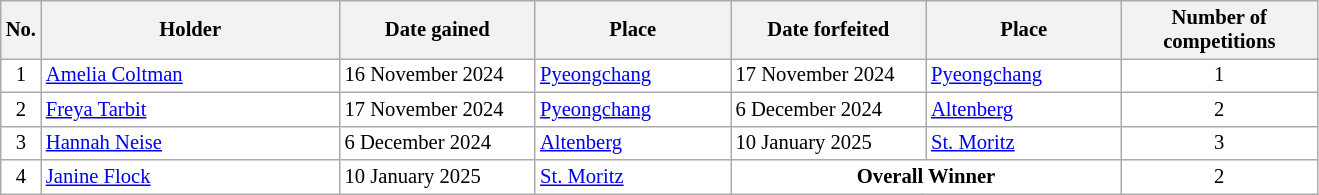<table class="wikitable plainrowheaders" style="background:#fff; font-size:86%; line-height:16px; border:grey solid 1px; border-collapse:collapse;">
<tr>
<th style="width:1em">No.</th>
<th style="width:14em">Holder </th>
<th style="width:9em">Date gained</th>
<th style="width:9em">Place</th>
<th style="width:9em">Date forfeited</th>
<th style="width:9em">Place</th>
<th style="width:9em">Number of competitions</th>
</tr>
<tr>
<td align=center>1</td>
<td> <a href='#'>Amelia Coltman</a></td>
<td>16 November 2024</td>
<td> <a href='#'>Pyeongchang</a></td>
<td>17 November 2024</td>
<td> <a href='#'>Pyeongchang</a></td>
<td align=center>1</td>
</tr>
<tr>
<td align=center>2</td>
<td> <a href='#'>Freya Tarbit</a></td>
<td>17 November 2024</td>
<td> <a href='#'>Pyeongchang</a></td>
<td>6 December 2024</td>
<td> <a href='#'>Altenberg</a></td>
<td align=center>2</td>
</tr>
<tr>
<td align=center>3</td>
<td> <a href='#'>Hannah Neise</a></td>
<td>6 December 2024</td>
<td> <a href='#'>Altenberg</a></td>
<td>10 January 2025</td>
<td> <a href='#'>St. Moritz</a></td>
<td align=center>3</td>
</tr>
<tr>
<td align=center>4</td>
<td> <a href='#'>Janine Flock</a></td>
<td>10 January 2025</td>
<td> <a href='#'>St. Moritz</a></td>
<td align=center colspan=2><strong>Overall Winner</strong></td>
<td align=center>2</td>
</tr>
</table>
